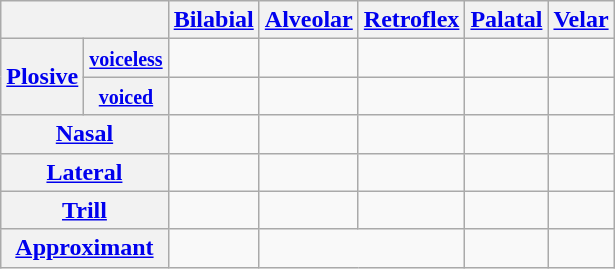<table class="wikitable" style="text-align:center;">
<tr>
<th colspan="2"></th>
<th><a href='#'>Bilabial</a></th>
<th><a href='#'>Alveolar</a></th>
<th><a href='#'>Retroflex</a></th>
<th><a href='#'>Palatal</a></th>
<th><a href='#'>Velar</a></th>
</tr>
<tr>
<th rowspan="2"><a href='#'>Plosive</a></th>
<th><small><a href='#'>voiceless</a></small></th>
<td></td>
<td></td>
<td></td>
<td></td>
<td></td>
</tr>
<tr>
<th><small><a href='#'>voiced</a></small></th>
<td></td>
<td></td>
<td></td>
<td></td>
<td></td>
</tr>
<tr>
<th colspan="2"><a href='#'>Nasal</a></th>
<td></td>
<td></td>
<td></td>
<td></td>
<td></td>
</tr>
<tr>
<th colspan="2"><a href='#'>Lateral</a></th>
<td></td>
<td></td>
<td></td>
<td></td>
<td></td>
</tr>
<tr>
<th colspan="2"><a href='#'>Trill</a></th>
<td></td>
<td></td>
<td></td>
<td></td>
<td></td>
</tr>
<tr>
<th colspan="2"><a href='#'>Approximant</a></th>
<td></td>
<td colspan="2"></td>
<td></td>
<td></td>
</tr>
</table>
